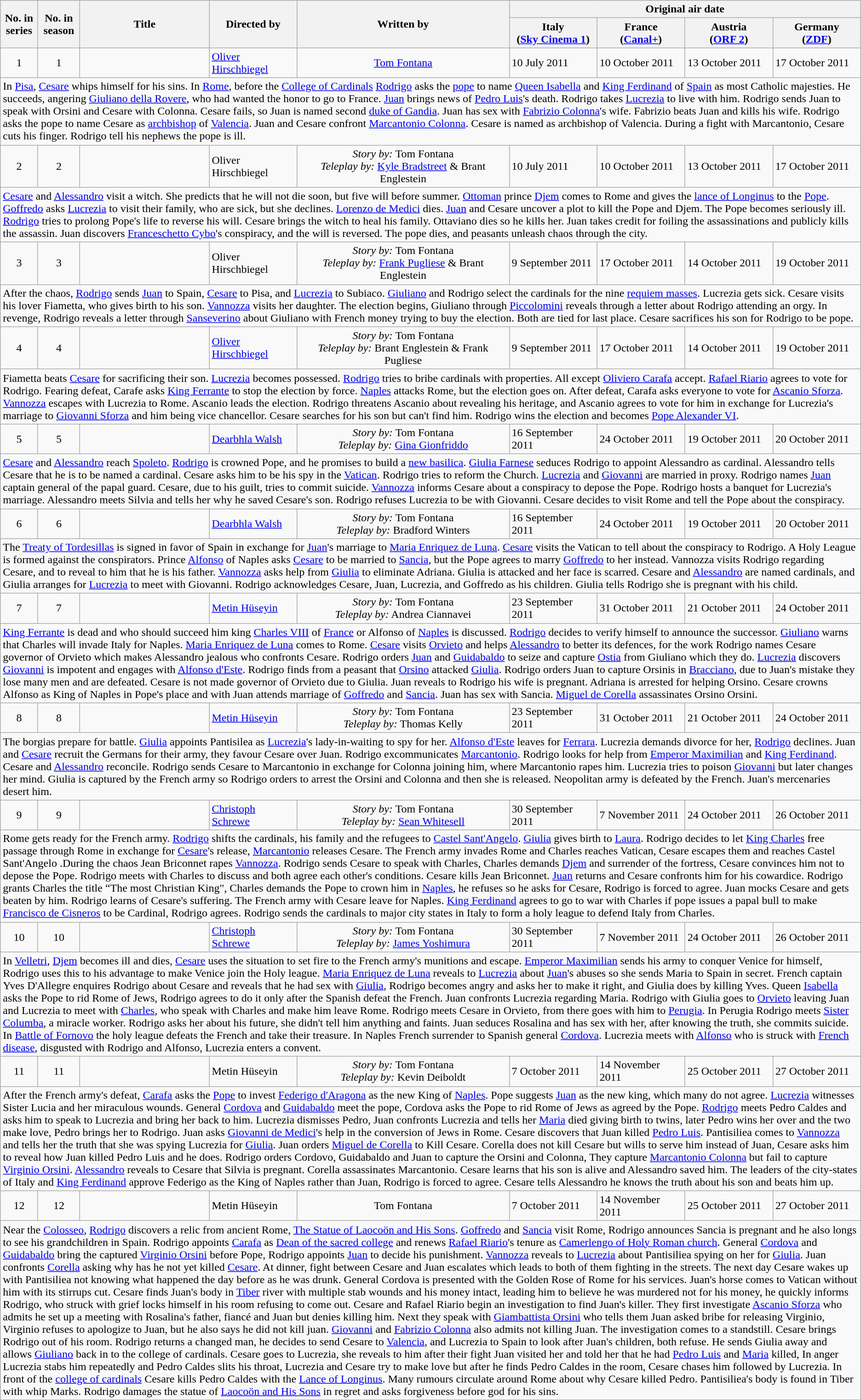<table class="wikitable" border="1">
<tr>
<th rowspan="2">No. in<br>series</th>
<th rowspan="2">No. in<br>season</th>
<th rowspan="2" width="180">Title</th>
<th rowspan="2" width="120">Directed by</th>
<th rowspan="2" width="300" align="center">Written by</th>
<th colspan="4" align="center">Original air date</th>
</tr>
<tr>
<th width="120">Italy<br>(<a href='#'>Sky Cinema 1</a>)</th>
<th width="120">France<br>(<a href='#'>Canal+</a>)</th>
<th width="120">Austria<br>(<a href='#'>ORF 2</a>)</th>
<th width="120">Germany<br>(<a href='#'>ZDF</a>)</th>
</tr>
<tr>
<td align=center>1</td>
<td align=center>1</td>
<td><em></em></td>
<td><a href='#'>Oliver Hirschbiegel</a></td>
<td align="center"><a href='#'>Tom Fontana</a></td>
<td>10 July 2011</td>
<td>10 October 2011</td>
<td>13 October 2011</td>
<td>17 October 2011</td>
</tr>
<tr>
<td colspan="9">In <a href='#'>Pisa</a>, <a href='#'>Cesare</a> whips himself for his sins. In <a href='#'>Rome</a>, before the <a href='#'>College of Cardinals</a> <a href='#'>Rodrigo</a> asks the <a href='#'>pope</a> to name <a href='#'>Queen Isabella</a> and <a href='#'>King Ferdinand</a> of <a href='#'>Spain</a> as most Catholic majesties. He succeeds, angering <a href='#'>Giuliano della Rovere</a>, who had wanted the honor to go to France. <a href='#'>Juan</a> brings news of <a href='#'>Pedro Luis</a>'s death. Rodrigo takes <a href='#'>Lucrezia</a> to live with him. Rodrigo sends Juan to speak with Orsini and Cesare with Colonna. Cesare fails, so Juan is named second <a href='#'>duke of Gandia</a>. Juan has sex with <a href='#'>Fabrizio Colonna</a>'s wife. Fabrizio beats Juan and kills his wife. Rodrigo asks the pope to name Cesare as <a href='#'>archbishop</a> of <a href='#'>Valencia</a>. Juan and Cesare confront <a href='#'>Marcantonio Colonna</a>. Cesare is named as archbishop of Valencia. During a fight with Marcantonio, Cesare cuts his finger. Rodrigo tell his nephews the pope is ill.</td>
</tr>
<tr>
<td align="center">2</td>
<td align="center">2</td>
<td><em></em></td>
<td>Oliver Hirschbiegel</td>
<td align="center"><em>Story by:</em> Tom Fontana<br><em>Teleplay by:</em> <a href='#'>Kyle Bradstreet</a> & Brant Englestein</td>
<td>10 July 2011</td>
<td>10 October 2011</td>
<td>13 October 2011</td>
<td>17 October 2011</td>
</tr>
<tr>
<td colspan="9"><a href='#'>Cesare</a> and <a href='#'>Alessandro</a> visit a witch. She predicts that he will not die soon, but five will before summer. <a href='#'>Ottoman</a> prince <a href='#'>Djem</a> comes to Rome and gives the <a href='#'>lance of Longinus</a> to the <a href='#'>Pope</a>. <a href='#'>Goffredo</a> asks <a href='#'>Lucrezia</a> to visit their family, who are sick, but she declines. <a href='#'>Lorenzo de Medici</a> dies. <a href='#'>Juan</a> and Cesare uncover a plot to kill the Pope and Djem. The Pope becomes seriously ill. <a href='#'>Rodrigo</a> tries to prolong Pope's life to reverse his will. Cesare brings the witch to heal his family. Ottaviano dies so he kills her. Juan takes credit for foiling the assassinations and publicly kills the assassin. Juan discovers <a href='#'>Franceschetto Cybo</a>'s conspiracy, and the will is reversed. The pope dies, and peasants unleash chaos through the city.</td>
</tr>
<tr>
<td align="center">3</td>
<td align="center">3</td>
<td><em></em></td>
<td>Oliver Hirschbiegel</td>
<td align="center"><em>Story by:</em> Tom Fontana<br><em>Teleplay by:</em> <a href='#'>Frank Pugliese</a> & Brant Englestein</td>
<td>9 September 2011</td>
<td>17 October 2011</td>
<td>14 October 2011</td>
<td>19 October 2011</td>
</tr>
<tr>
<td colspan="9">After the chaos, <a href='#'>Rodrigo</a> sends <a href='#'>Juan</a> to Spain, <a href='#'>Cesare</a> to Pisa, and <a href='#'>Lucrezia</a> to Subiaco. <a href='#'>Giuliano</a> and Rodrigo select the cardinals for the nine <a href='#'>requiem masses</a>. Lucrezia gets sick. Cesare visits his lover Fiametta, who gives birth to his son. <a href='#'>Vannozza</a> visits her daughter. The election begins, Giuliano through <a href='#'>Piccolomini</a> reveals through a letter about Rodrigo attending an orgy. In revenge, Rodrigo reveals a letter through <a href='#'>Sanseverino</a> about Giuliano with French money trying to buy the election. Both are tied for last place. Cesare sacrifices his son for Rodrigo to be pope.</td>
</tr>
<tr>
<td align="center">4</td>
<td align="center">4</td>
<td><em></em></td>
<td><a href='#'>Oliver Hirschbiegel</a></td>
<td align="center"><em>Story by:</em> Tom Fontana<br><em>Teleplay by:</em> Brant Englestein & Frank Pugliese</td>
<td>9 September 2011</td>
<td>17 October 2011</td>
<td>14 October 2011</td>
<td>19 October 2011</td>
</tr>
<tr>
<td colspan="9">Fiametta beats <a href='#'>Cesare</a> for sacrificing their son. <a href='#'>Lucrezia</a> becomes possessed. <a href='#'>Rodrigo</a> tries to bribe cardinals with properties. All except <a href='#'>Oliviero Carafa</a> accept. <a href='#'>Rafael Riario</a> agrees to vote for Rodrigo. Fearing defeat, Carafe asks <a href='#'>King Ferrante</a> to stop the election by force. <a href='#'>Naples</a> attacks Rome, but the election goes on. After defeat, Carafa asks everyone to vote for <a href='#'>Ascanio Sforza</a>. <a href='#'>Vannozza</a> escapes with Lucrezia to Rome. Ascanio leads the election. Rodrigo threatens Ascanio about revealing his heritage, and Ascanio agrees to vote for him in exchange for Lucrezia's marriage to <a href='#'>Giovanni Sforza</a> and him being vice chancellor. Cesare searches for his son but can't find him. Rodrigo wins the election and becomes <a href='#'>Pope Alexander VI</a>.</td>
</tr>
<tr>
<td align="center">5</td>
<td align="center">5</td>
<td><em></em></td>
<td><a href='#'>Dearbhla Walsh</a></td>
<td align="center"><em>Story by:</em> Tom Fontana<br><em>Teleplay by:</em> <a href='#'>Gina Gionfriddo</a></td>
<td>16 September 2011</td>
<td>24 October 2011</td>
<td>19 October 2011</td>
<td>20 October 2011</td>
</tr>
<tr>
<td colspan="9"><a href='#'>Cesare</a> and <a href='#'>Alessandro</a> reach <a href='#'>Spoleto</a>. <a href='#'>Rodrigo</a> is crowned Pope, and he promises to build a <a href='#'>new basilica</a>. <a href='#'>Giulia Farnese</a> seduces Rodrigo to appoint Alessandro as cardinal. Alessandro tells Cesare that he is to be named a cardinal. Cesare asks him to be his spy in the <a href='#'>Vatican</a>. Rodrigo tries to reform the Church. <a href='#'>Lucrezia</a> and <a href='#'>Giovanni</a> are married in proxy. Rodrigo names <a href='#'>Juan</a> captain general of the papal guard. Cesare, due to his guilt, tries to commit suicide. <a href='#'>Vannozza</a> informs Cesare about a conspiracy to depose the Pope. Rodrigo hosts a banquet for Lucrezia's marriage. Alessandro meets Silvia and tells her why he saved Cesare's son. Rodrigo refuses Lucrezia to be with Giovanni. Cesare decides to visit Rome and tell the Pope about the conspiracy.</td>
</tr>
<tr>
<td align=center>6</td>
<td align=center>6</td>
<td><em></em></td>
<td><a href='#'>Dearbhla Walsh</a></td>
<td align="center"><em>Story by:</em> Tom Fontana<br><em>Teleplay by:</em> Bradford Winters</td>
<td>16 September 2011</td>
<td>24 October 2011</td>
<td>19 October 2011</td>
<td>20 October 2011</td>
</tr>
<tr>
<td colspan="9">The <a href='#'>Treaty of Tordesillas</a> is signed in favor of Spain in exchange for <a href='#'>Juan</a>'s marriage to <a href='#'>Maria Enriquez de Luna</a>. <a href='#'>Cesare</a> visits the Vatican to tell about the conspiracy to Rodrigo. A Holy League is formed against the conspirators. Prince <a href='#'>Alfonso</a> of Naples asks <a href='#'>Cesare</a> to be married to <a href='#'>Sancia</a>, but the Pope agrees to marry <a href='#'>Goffredo</a> to her instead. Vannozza visits Rodrigo regarding Cesare, and to reveal to him that he is his father. <a href='#'>Vannozza</a> asks help from <a href='#'>Giulia</a> to eliminate Adriana. Giulia is attacked and her face is scarred. Cesare and <a href='#'>Alessandro</a> are named cardinals, and Giulia arranges for <a href='#'>Lucrezia</a> to meet with Giovanni. Rodrigo acknowledges Cesare, Juan, Lucrezia, and Goffredo as his children. Giulia tells Rodrigo she is pregnant with his child.</td>
</tr>
<tr>
<td align="center">7</td>
<td align="center">7</td>
<td><em></em></td>
<td><a href='#'>Metin Hüseyin</a></td>
<td align="center"><em>Story by:</em> Tom Fontana<br><em>Teleplay by:</em> Andrea Ciannavei</td>
<td>23 September 2011</td>
<td>31 October 2011</td>
<td>21 October 2011</td>
<td>24 October 2011</td>
</tr>
<tr>
<td colspan="9"><a href='#'>King Ferrante</a> is dead and who should succeed him king <a href='#'>Charles VIII</a> of <a href='#'>France</a> or Alfonso of <a href='#'>Naples</a> is discussed. <a href='#'>Rodrigo</a> decides to verify himself to announce the successor. <a href='#'>Giuliano</a> warns that Charles will invade Italy for Naples. <a href='#'>Maria Enriquez de Luna</a> comes to Rome. <a href='#'>Cesare</a> visits <a href='#'>Orvieto</a> and helps <a href='#'>Alessandro</a> to better its defences, for the work Rodrigo names Cesare governor of Orvieto which makes Alessandro jealous who confronts Cesare. Rodrigo orders <a href='#'>Juan</a> and <a href='#'>Guidabaldo</a> to seize and capture <a href='#'>Ostia</a> from Giuliano which they do. <a href='#'>Lucrezia</a> discovers <a href='#'>Giovanni</a> is impotent and engages with <a href='#'>Alfonso d'Este</a>. Rodrigo finds from a peasant that <a href='#'>Orsino</a> attacked <a href='#'>Giulia</a>. Rodrigo orders Juan to capture Orsinis in <a href='#'>Bracciano</a>, due to Juan's mistake they lose many men and are defeated. Cesare is not made governor of Orvieto due to Giulia. Juan reveals to Rodrigo his wife is pregnant. Adriana is arrested for helping Orsino. Cesare crowns Alfonso as King of Naples in Pope's place and with Juan attends marriage of <a href='#'>Goffredo</a> and <a href='#'>Sancia</a>. Juan has sex with Sancia. <a href='#'>Miguel de Corella</a> assassinates Orsino Orsini.</td>
</tr>
<tr>
<td align=center>8</td>
<td align=center>8</td>
<td><em></em></td>
<td><a href='#'>Metin Hüseyin</a></td>
<td align="center"><em>Story by:</em> Tom Fontana<br><em>Teleplay by:</em> Thomas Kelly</td>
<td>23 September 2011</td>
<td>31 October 2011</td>
<td>21 October 2011</td>
<td>24 October 2011</td>
</tr>
<tr>
<td colspan="9">The borgias prepare for battle. <a href='#'>Giulia</a> appoints Pantisilea as <a href='#'>Lucrezia</a>'s lady-in-waiting to spy for her. <a href='#'>Alfonso d'Este</a> leaves for <a href='#'>Ferrara</a>. Lucrezia demands divorce for her, <a href='#'>Rodrigo</a> declines. Juan and <a href='#'>Cesare</a> recruit the Germans for their army, they favour Cesare over Juan. Rodrigo excommunicates <a href='#'>Marcantonio</a>. Rodrigo looks for help from <a href='#'>Emperor Maximilian</a> and <a href='#'>King Ferdinand</a>. Cesare and <a href='#'>Alessandro</a> reconcile. Rodrigo sends Cesare to Marcantonio in exchange for Colonna joining him, where Marcantonio rapes him. Lucrezia tries to poison <a href='#'>Giovanni</a> but later changes her mind. Giulia is captured by the French army so Rodrigo orders to arrest the Orsini and Colonna and then she is released. Neopolitan army is defeated by the French. Juan's mercenaries desert him.</td>
</tr>
<tr>
<td align="center">9</td>
<td align="center">9</td>
<td><em></em></td>
<td><a href='#'>Christoph Schrewe</a></td>
<td align="center"><em>Story by:</em> Tom Fontana<br><em>Teleplay by:</em> <a href='#'>Sean Whitesell</a></td>
<td>30 September 2011</td>
<td>7 November 2011</td>
<td>24 October 2011</td>
<td>26 October 2011</td>
</tr>
<tr>
<td colspan="9">Rome gets ready for the French army. <a href='#'>Rodrigo</a> shifts the cardinals, his family and the refugees to <a href='#'>Castel Sant'Angelo</a>. <a href='#'>Giulia</a> gives birth to <a href='#'>Laura</a>. Rodrigo decides to let <a href='#'>King Charles</a> free passage through Rome in exchange for <a href='#'>Cesare</a>'s release, <a href='#'>Marcantonio</a> releases Cesare. The French army invades Rome and Charles reaches Vatican, Cesare escapes them and reaches Castel Sant'Angelo .During the chaos Jean Briconnet rapes <a href='#'>Vannozza</a>. Rodrigo sends Cesare to speak with Charles, Charles demands <a href='#'>Djem</a> and surrender of the fortress, Cesare convinces him not to depose the Pope. Rodrigo meets with Charles to discuss and both agree each other's conditions. Cesare kills Jean Briconnet. <a href='#'>Juan</a> returns and Cesare confronts him for his cowardice. Rodrigo grants Charles the title “The most Christian King", Charles demands the Pope to crown him in <a href='#'>Naples</a>, he refuses so he asks for Cesare, Rodrigo is forced to agree. Juan mocks Cesare and gets beaten by him. Rodrigo learns of Cesare's suffering. The French army with Cesare leave for Naples. <a href='#'>King Ferdinand</a> agrees to go to war with Charles if pope issues a papal bull to make <a href='#'>Francisco de Cisneros</a> to be Cardinal, Rodrigo agrees. Rodrigo sends the cardinals to major city states in Italy to form a holy league to defend Italy from Charles.</td>
</tr>
<tr>
<td align=center>10</td>
<td align=center>10</td>
<td><em></em></td>
<td><a href='#'>Christoph Schrewe</a></td>
<td align="center"><em>Story by:</em> Tom Fontana<br><em>Teleplay by:</em> <a href='#'>James Yoshimura</a></td>
<td>30 September 2011</td>
<td>7 November 2011</td>
<td>24 October 2011</td>
<td>26 October 2011</td>
</tr>
<tr>
<td colspan="9">In <a href='#'>Velletri</a>, <a href='#'>Djem</a> becomes ill and dies, <a href='#'>Cesare</a> uses the situation to set fire to the French army's munitions and escape. <a href='#'>Emperor Maximilian</a> sends his army to conquer Venice for himself, Rodrigo uses this to his advantage to make Venice join the Holy league. <a href='#'>Maria Enriquez de Luna</a> reveals to <a href='#'>Lucrezia</a> about <a href='#'>Juan</a>'s abuses so she sends Maria to Spain in secret. French captain Yves D'Allegre enquires Rodrigo about Cesare and reveals that he had sex with <a href='#'>Giulia</a>, Rodrigo becomes angry and asks her to make it right, and Giulia does by killing Yves. Queen <a href='#'>Isabella</a> asks the Pope to rid Rome of Jews, Rodrigo agrees to do it only after the Spanish defeat the French. Juan confronts Lucrezia regarding Maria. Rodrigo with Giulia goes to <a href='#'>Orvieto</a> leaving Juan and Lucrezia to meet with <a href='#'>Charles</a>, who speak with Charles and make him leave Rome. Rodrigo meets Cesare in Orvieto, from there goes with him to <a href='#'>Perugia</a>. In Perugia Rodrigo meets <a href='#'>Sister Columba</a>, a miracle worker. Rodrigo asks her about his future, she didn't tell him anything and faints. Juan seduces Rosalina and has sex with her, after knowing the truth, she commits suicide. In <a href='#'>Battle of Fornovo</a> the holy league defeats the French and take their treasure. In Naples French surrender to Spanish general <a href='#'>Cordova</a>. Lucrezia meets with <a href='#'>Alfonso</a> who is struck with <a href='#'>French disease</a>, disgusted with Rodrigo and Alfonso, Lucrezia enters a convent.</td>
</tr>
<tr>
<td align="center">11</td>
<td align="center">11</td>
<td><em></em></td>
<td>Metin Hüseyin</td>
<td align="center"><em>Story by:</em> Tom Fontana<br><em>Teleplay by:</em> Kevin Deiboldt</td>
<td>7 October 2011</td>
<td>14 November 2011</td>
<td>25 October 2011</td>
<td>27 October 2011</td>
</tr>
<tr>
<td colspan="9">After the French army's defeat, <a href='#'>Carafa</a> asks the <a href='#'>Pope</a> to invest <a href='#'>Federigo d'Aragona</a> as the new King of <a href='#'>Naples</a>. Pope suggests <a href='#'>Juan</a> as the new king, which many do not agree. <a href='#'>Lucrezia</a> witnesses Sister Lucia and her miraculous wounds. General <a href='#'>Cordova</a> and <a href='#'>Guidabaldo</a> meet the pope, Cordova asks the Pope to rid Rome of Jews as agreed by the Pope. <a href='#'>Rodrigo</a> meets Pedro Caldes and asks him to speak to Lucrezia and bring her back to him. Lucrezia dismisses Pedro, Juan confronts Lucrezia and tells her <a href='#'>Maria</a> died giving birth to twins, later Pedro wins her over and the two make love, Pedro brings her to Rodrigo. Juan asks <a href='#'>Giovanni de Medici</a>'s help in the conversion of Jews in Rome. Cesare discovers that Juan killed <a href='#'>Pedro Luis</a>. Pantisiliea comes to <a href='#'>Vannozza</a> and tells her the truth that she was spying Lucrezia for <a href='#'>Giulia</a>. Juan orders <a href='#'>Miguel de Corella</a> to Kill Cesare. Corella does not kill Cesare but wills to serve him instead of Juan, Cesare asks him to reveal how Juan killed Pedro Luis and he does. Rodrigo orders Cordovo, Guidabaldo and Juan to capture the Orsini and Colonna, They capture <a href='#'>Marcantonio Colonna</a> but fail to capture <a href='#'>Virginio Orsini</a>. <a href='#'>Alessandro</a> reveals to Cesare that Silvia is pregnant. Corella assassinates Marcantonio. Cesare learns that his son is alive and Alessandro saved him. The leaders of the city-states of Italy and <a href='#'>King Ferdinand</a> approve Federigo as the King of Naples rather than Juan, Rodrigo is forced to agree. Cesare tells Alessandro he knows the truth about his son and beats him up.</td>
</tr>
<tr>
<td align=center>12</td>
<td align=center>12</td>
<td><em></em></td>
<td>Metin Hüseyin</td>
<td align="center">Tom Fontana</td>
<td>7 October 2011</td>
<td>14 November 2011</td>
<td>25 October 2011</td>
<td>27 October 2011</td>
</tr>
<tr>
<td colspan="9">Near the <a href='#'>Colosseo</a>, <a href='#'>Rodrigo</a> discovers a relic from ancient Rome, <a href='#'>The Statue of Laocoön and His Sons</a>. <a href='#'>Goffredo</a> and <a href='#'>Sancia</a> visit Rome, Rodrigo announces Sancia is pregnant and he also longs to see his grandchildren in Spain. Rodrigo appoints <a href='#'>Carafa</a> as <a href='#'>Dean of the sacred college</a> and renews <a href='#'>Rafael Riario</a>'s tenure as <a href='#'>Camerlengo of Holy Roman church</a>. General <a href='#'>Cordova</a> and <a href='#'>Guidabaldo</a> bring the captured <a href='#'>Virginio Orsini</a> before Pope, Rodrigo appoints <a href='#'>Juan</a> to decide his punishment. <a href='#'>Vannozza</a> reveals to <a href='#'>Lucrezia</a> about Pantisiliea spying on her for <a href='#'>Giulia</a>. Juan confronts <a href='#'>Corella</a> asking why has he not yet killed <a href='#'>Cesare</a>. At dinner, fight between Cesare and Juan escalates which leads to both of them fighting in the streets. The next day Cesare wakes up with Pantisiliea not knowing what happened the day before as he was drunk. General Cordova is presented with the Golden Rose of Rome for his services. Juan's horse comes to Vatican without him with its stirrups cut. Cesare finds Juan's body in <a href='#'>Tiber</a> river with multiple stab wounds and his money intact, leading him to believe he was murdered not for his money, he quickly informs Rodrigo, who struck with grief locks himself in his room refusing to come out. Cesare and Rafael Riario begin an investigation to find Juan's killer. They first investigate <a href='#'>Ascanio Sforza</a> who admits he set up a meeting with Rosalina's father, fiancé and Juan but denies killing him. Next they speak with <a href='#'>Giambattista Orsini</a> who tells them Juan asked bribe for releasing Virginio, Virginio refuses to apologize to Juan, but he also says he did not kill juan. <a href='#'>Giovanni</a> and <a href='#'>Fabrizio Colonna</a> also admits not killing Juan. The investigation comes to a standstill. Cesare brings Rodrigo out of his room. Rodrigo returns a changed man, he decides to send Cesare to <a href='#'>Valencia</a>, and Lucrezia to Spain to look after Juan's children, both refuse. He sends Giulia away and allows <a href='#'>Giuliano</a> back in to the college of cardinals. Cesare goes to Lucrezia, she reveals to him after their fight Juan visited her and told her that he had <a href='#'>Pedro Luis</a> and <a href='#'>Maria</a> killed, In anger Lucrezia stabs him repeatedly and Pedro Caldes slits his throat, Lucrezia and Cesare try to make love but after he finds Pedro Caldes in the room, Cesare chases him followed by Lucrezia. In front of the <a href='#'>college of cardinals</a> Cesare kills Pedro Caldes with the <a href='#'>Lance of Longinus</a>. Many rumours circulate around Rome about why Cesare killed Pedro. Pantisiliea's body is found in Tiber with whip Marks. Rodrigo damages the statue of <a href='#'>Laocoön and His Sons</a> in regret and asks forgiveness before god for his sins.</td>
</tr>
</table>
